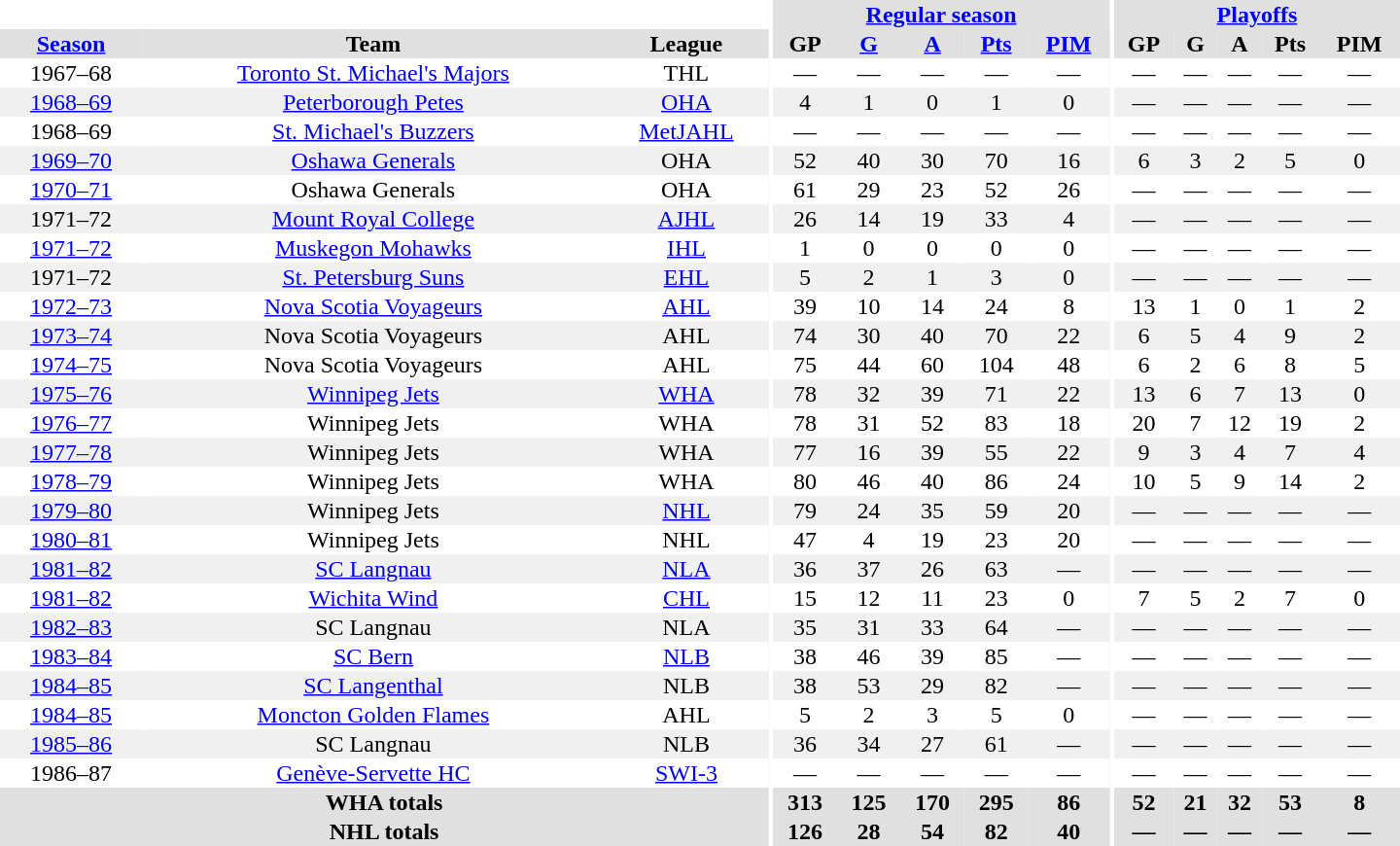<table border="0" cellpadding="1" cellspacing="0" style="text-align:center; width:60em">
<tr bgcolor="#e0e0e0">
<th colspan="3" bgcolor="#ffffff"></th>
<th rowspan="100" bgcolor="#ffffff"></th>
<th colspan="5"><a href='#'>Regular season</a></th>
<th rowspan="100" bgcolor="#ffffff"></th>
<th colspan="5"><a href='#'>Playoffs</a></th>
</tr>
<tr bgcolor="#e0e0e0">
<th><a href='#'>Season</a></th>
<th>Team</th>
<th>League</th>
<th>GP</th>
<th><a href='#'>G</a></th>
<th><a href='#'>A</a></th>
<th><a href='#'>Pts</a></th>
<th><a href='#'>PIM</a></th>
<th>GP</th>
<th>G</th>
<th>A</th>
<th>Pts</th>
<th>PIM</th>
</tr>
<tr>
<td>1967–68</td>
<td><a href='#'>Toronto St. Michael's Majors</a></td>
<td>THL</td>
<td>—</td>
<td>—</td>
<td>—</td>
<td>—</td>
<td>—</td>
<td>—</td>
<td>—</td>
<td>—</td>
<td>—</td>
<td>—</td>
</tr>
<tr bgcolor="#f0f0f0">
<td><a href='#'>1968–69</a></td>
<td><a href='#'>Peterborough Petes</a></td>
<td><a href='#'>OHA</a></td>
<td>4</td>
<td>1</td>
<td>0</td>
<td>1</td>
<td>0</td>
<td>—</td>
<td>—</td>
<td>—</td>
<td>—</td>
<td>—</td>
</tr>
<tr>
<td>1968–69</td>
<td><a href='#'>St. Michael's Buzzers</a></td>
<td><a href='#'>MetJAHL</a></td>
<td>—</td>
<td>—</td>
<td>—</td>
<td>—</td>
<td>—</td>
<td>—</td>
<td>—</td>
<td>—</td>
<td>—</td>
<td>—</td>
</tr>
<tr bgcolor="#f0f0f0">
<td><a href='#'>1969–70</a></td>
<td><a href='#'>Oshawa Generals</a></td>
<td>OHA</td>
<td>52</td>
<td>40</td>
<td>30</td>
<td>70</td>
<td>16</td>
<td>6</td>
<td>3</td>
<td>2</td>
<td>5</td>
<td>0</td>
</tr>
<tr>
<td><a href='#'>1970–71</a></td>
<td>Oshawa Generals</td>
<td>OHA</td>
<td>61</td>
<td>29</td>
<td>23</td>
<td>52</td>
<td>26</td>
<td>—</td>
<td>—</td>
<td>—</td>
<td>—</td>
<td>—</td>
</tr>
<tr bgcolor="#f0f0f0">
<td>1971–72</td>
<td><a href='#'>Mount Royal College</a></td>
<td><a href='#'>AJHL</a></td>
<td>26</td>
<td>14</td>
<td>19</td>
<td>33</td>
<td>4</td>
<td>—</td>
<td>—</td>
<td>—</td>
<td>—</td>
<td>—</td>
</tr>
<tr>
<td><a href='#'>1971–72</a></td>
<td><a href='#'>Muskegon Mohawks</a></td>
<td><a href='#'>IHL</a></td>
<td>1</td>
<td>0</td>
<td>0</td>
<td>0</td>
<td>0</td>
<td>—</td>
<td>—</td>
<td>—</td>
<td>—</td>
<td>—</td>
</tr>
<tr bgcolor="#f0f0f0">
<td>1971–72</td>
<td><a href='#'>St. Petersburg Suns</a></td>
<td><a href='#'>EHL</a></td>
<td>5</td>
<td>2</td>
<td>1</td>
<td>3</td>
<td>0</td>
<td>—</td>
<td>—</td>
<td>—</td>
<td>—</td>
<td>—</td>
</tr>
<tr>
<td><a href='#'>1972–73</a></td>
<td><a href='#'>Nova Scotia Voyageurs</a></td>
<td><a href='#'>AHL</a></td>
<td>39</td>
<td>10</td>
<td>14</td>
<td>24</td>
<td>8</td>
<td>13</td>
<td>1</td>
<td>0</td>
<td>1</td>
<td>2</td>
</tr>
<tr bgcolor="#f0f0f0">
<td><a href='#'>1973–74</a></td>
<td>Nova Scotia Voyageurs</td>
<td>AHL</td>
<td>74</td>
<td>30</td>
<td>40</td>
<td>70</td>
<td>22</td>
<td>6</td>
<td>5</td>
<td>4</td>
<td>9</td>
<td>2</td>
</tr>
<tr>
<td><a href='#'>1974–75</a></td>
<td>Nova Scotia Voyageurs</td>
<td>AHL</td>
<td>75</td>
<td>44</td>
<td>60</td>
<td>104</td>
<td>48</td>
<td>6</td>
<td>2</td>
<td>6</td>
<td>8</td>
<td>5</td>
</tr>
<tr bgcolor="#f0f0f0">
<td><a href='#'>1975–76</a></td>
<td><a href='#'>Winnipeg Jets</a></td>
<td><a href='#'>WHA</a></td>
<td>78</td>
<td>32</td>
<td>39</td>
<td>71</td>
<td>22</td>
<td>13</td>
<td>6</td>
<td>7</td>
<td>13</td>
<td>0</td>
</tr>
<tr>
<td><a href='#'>1976–77</a></td>
<td>Winnipeg Jets</td>
<td>WHA</td>
<td>78</td>
<td>31</td>
<td>52</td>
<td>83</td>
<td>18</td>
<td>20</td>
<td>7</td>
<td>12</td>
<td>19</td>
<td>2</td>
</tr>
<tr bgcolor="#f0f0f0">
<td><a href='#'>1977–78</a></td>
<td>Winnipeg Jets</td>
<td>WHA</td>
<td>77</td>
<td>16</td>
<td>39</td>
<td>55</td>
<td>22</td>
<td>9</td>
<td>3</td>
<td>4</td>
<td>7</td>
<td>4</td>
</tr>
<tr>
<td><a href='#'>1978–79</a></td>
<td>Winnipeg Jets</td>
<td>WHA</td>
<td>80</td>
<td>46</td>
<td>40</td>
<td>86</td>
<td>24</td>
<td>10</td>
<td>5</td>
<td>9</td>
<td>14</td>
<td>2</td>
</tr>
<tr bgcolor="#f0f0f0">
<td><a href='#'>1979–80</a></td>
<td>Winnipeg Jets</td>
<td><a href='#'>NHL</a></td>
<td>79</td>
<td>24</td>
<td>35</td>
<td>59</td>
<td>20</td>
<td>—</td>
<td>—</td>
<td>—</td>
<td>—</td>
<td>—</td>
</tr>
<tr>
<td><a href='#'>1980–81</a></td>
<td>Winnipeg Jets</td>
<td>NHL</td>
<td>47</td>
<td>4</td>
<td>19</td>
<td>23</td>
<td>20</td>
<td>—</td>
<td>—</td>
<td>—</td>
<td>—</td>
<td>—</td>
</tr>
<tr bgcolor="#f0f0f0">
<td><a href='#'>1981–82</a></td>
<td><a href='#'>SC Langnau</a></td>
<td><a href='#'>NLA</a></td>
<td>36</td>
<td>37</td>
<td>26</td>
<td>63</td>
<td>—</td>
<td>—</td>
<td>—</td>
<td>—</td>
<td>—</td>
<td>—</td>
</tr>
<tr>
<td><a href='#'>1981–82</a></td>
<td><a href='#'>Wichita Wind</a></td>
<td><a href='#'>CHL</a></td>
<td>15</td>
<td>12</td>
<td>11</td>
<td>23</td>
<td>0</td>
<td>7</td>
<td>5</td>
<td>2</td>
<td>7</td>
<td>0</td>
</tr>
<tr bgcolor="#f0f0f0">
<td><a href='#'>1982–83</a></td>
<td>SC Langnau</td>
<td>NLA</td>
<td>35</td>
<td>31</td>
<td>33</td>
<td>64</td>
<td>—</td>
<td>—</td>
<td>—</td>
<td>—</td>
<td>—</td>
<td>—</td>
</tr>
<tr>
<td><a href='#'>1983–84</a></td>
<td><a href='#'>SC Bern</a></td>
<td><a href='#'>NLB</a></td>
<td>38</td>
<td>46</td>
<td>39</td>
<td>85</td>
<td>—</td>
<td>—</td>
<td>—</td>
<td>—</td>
<td>—</td>
<td>—</td>
</tr>
<tr bgcolor="#f0f0f0">
<td><a href='#'>1984–85</a></td>
<td><a href='#'>SC Langenthal</a></td>
<td>NLB</td>
<td>38</td>
<td>53</td>
<td>29</td>
<td>82</td>
<td>—</td>
<td>—</td>
<td>—</td>
<td>—</td>
<td>—</td>
<td>—</td>
</tr>
<tr>
<td><a href='#'>1984–85</a></td>
<td><a href='#'>Moncton Golden Flames</a></td>
<td>AHL</td>
<td>5</td>
<td>2</td>
<td>3</td>
<td>5</td>
<td>0</td>
<td>—</td>
<td>—</td>
<td>—</td>
<td>—</td>
<td>—</td>
</tr>
<tr bgcolor="#f0f0f0">
<td><a href='#'>1985–86</a></td>
<td>SC Langnau</td>
<td>NLB</td>
<td>36</td>
<td>34</td>
<td>27</td>
<td>61</td>
<td>—</td>
<td>—</td>
<td>—</td>
<td>—</td>
<td>—</td>
<td>—</td>
</tr>
<tr>
<td>1986–87</td>
<td><a href='#'>Genève-Servette HC</a></td>
<td><a href='#'>SWI-3</a></td>
<td>—</td>
<td>—</td>
<td>—</td>
<td>—</td>
<td>—</td>
<td>—</td>
<td>—</td>
<td>—</td>
<td>—</td>
<td>—</td>
</tr>
<tr bgcolor="#e0e0e0">
<th colspan="3">WHA totals</th>
<th>313</th>
<th>125</th>
<th>170</th>
<th>295</th>
<th>86</th>
<th>52</th>
<th>21</th>
<th>32</th>
<th>53</th>
<th>8</th>
</tr>
<tr bgcolor="#e0e0e0">
<th colspan="3">NHL totals</th>
<th>126</th>
<th>28</th>
<th>54</th>
<th>82</th>
<th>40</th>
<th>—</th>
<th>—</th>
<th>—</th>
<th>—</th>
<th>—</th>
</tr>
</table>
